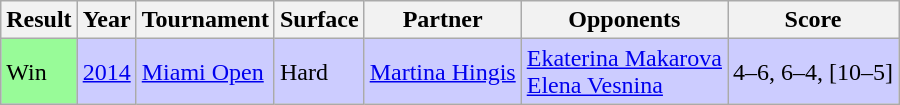<table class="sortable wikitable">
<tr>
<th>Result</th>
<th>Year</th>
<th>Tournament</th>
<th>Surface</th>
<th>Partner</th>
<th>Opponents</th>
<th class="unsortable">Score</th>
</tr>
<tr bgcolor=#CCCCFF>
<td bgcolor=98FB98>Win</td>
<td><a href='#'>2014</a></td>
<td><a href='#'>Miami Open</a></td>
<td>Hard</td>
<td> <a href='#'>Martina Hingis</a></td>
<td> <a href='#'>Ekaterina Makarova</a><br> <a href='#'>Elena Vesnina</a></td>
<td>4–6, 6–4, [10–5]</td>
</tr>
</table>
